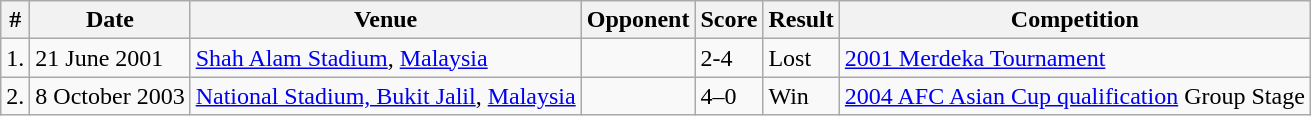<table class="wikitable">
<tr>
<th>#</th>
<th>Date</th>
<th>Venue</th>
<th>Opponent</th>
<th>Score</th>
<th>Result</th>
<th>Competition</th>
</tr>
<tr>
<td>1.</td>
<td>21 June 2001</td>
<td><a href='#'>Shah Alam Stadium</a>, <a href='#'>Malaysia</a></td>
<td></td>
<td>2-4</td>
<td>Lost</td>
<td><a href='#'>2001 Merdeka Tournament</a></td>
</tr>
<tr>
<td>2.</td>
<td>8 October 2003</td>
<td><a href='#'>National Stadium, Bukit Jalil</a>, <a href='#'>Malaysia</a></td>
<td></td>
<td>4–0</td>
<td>Win</td>
<td><a href='#'>2004 AFC Asian Cup qualification</a> Group Stage</td>
</tr>
</table>
